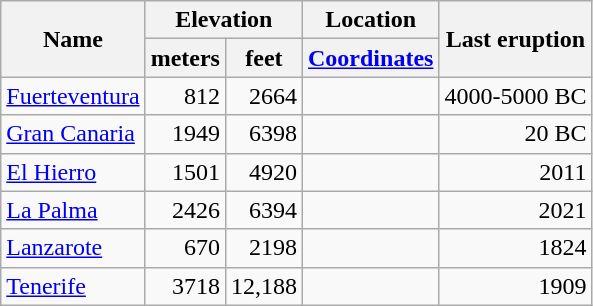<table class="wikitable">
<tr>
<th rowspan="2">Name</th>
<th colspan ="2">Elevation</th>
<th>Location</th>
<th rowspan="2">Last eruption</th>
</tr>
<tr>
<th>meters</th>
<th>feet</th>
<th><a href='#'>Coordinates</a></th>
</tr>
<tr align="right">
<td align="left"><a href='#'>Fuerteventura</a></td>
<td>812</td>
<td>2664</td>
<td></td>
<td>4000-5000 BC</td>
</tr>
<tr align="right">
<td align="left"><a href='#'>Gran Canaria</a></td>
<td>1949</td>
<td>6398</td>
<td></td>
<td>20 BC</td>
</tr>
<tr align="right">
<td align="left"><a href='#'>El Hierro</a></td>
<td>1501</td>
<td>4920</td>
<td></td>
<td>2011</td>
</tr>
<tr align="right">
<td align="left"><a href='#'>La Palma</a></td>
<td>2426</td>
<td>6394</td>
<td></td>
<td>2021</td>
</tr>
<tr align="right">
<td align="left"><a href='#'>Lanzarote</a></td>
<td>670</td>
<td>2198</td>
<td></td>
<td>1824</td>
</tr>
<tr align="right">
<td align="left"><a href='#'>Tenerife</a></td>
<td>3718</td>
<td>12,188</td>
<td></td>
<td>1909</td>
</tr>
</table>
